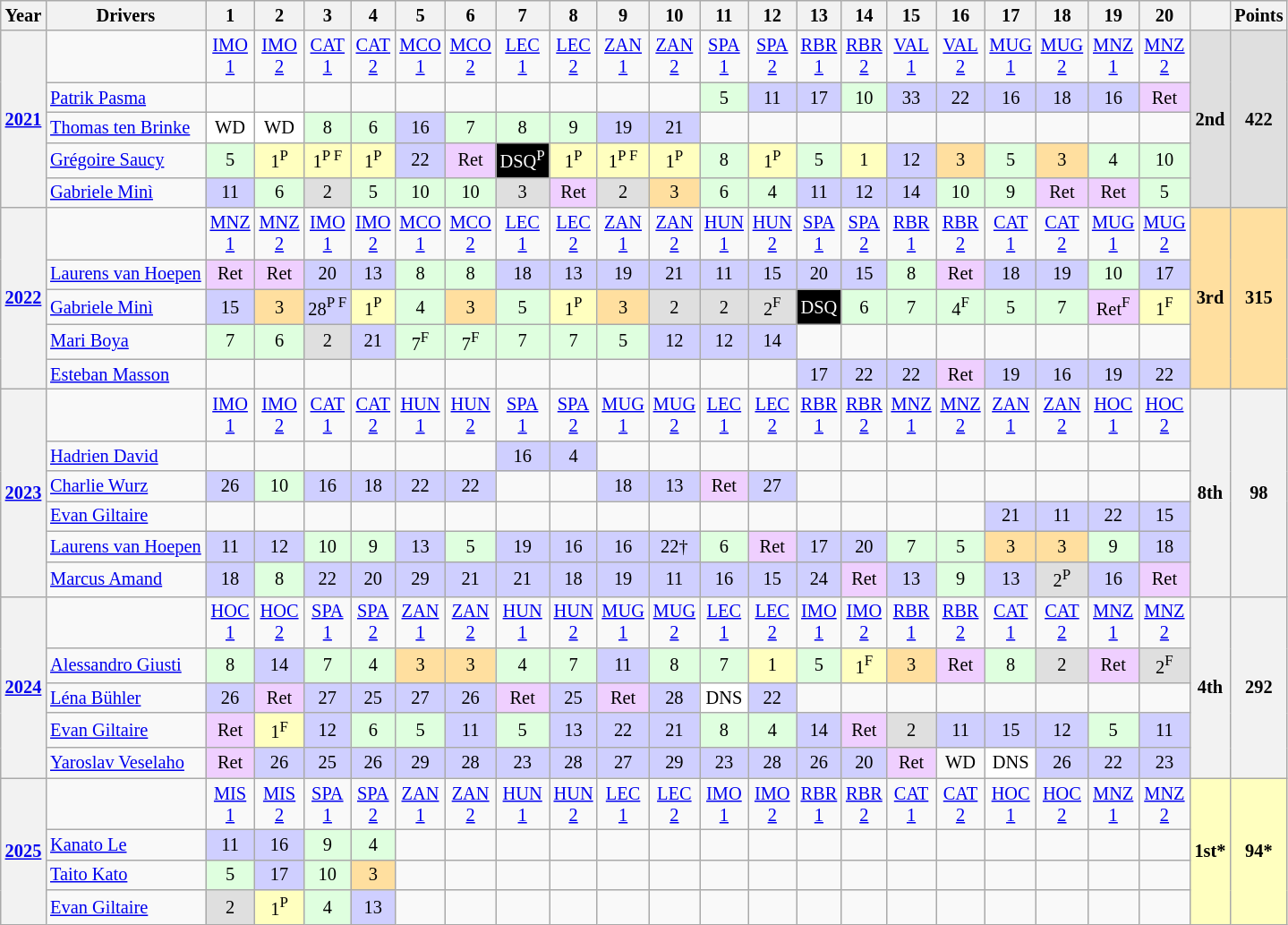<table class="wikitable" style="text-align:center; font-size:85%;">
<tr>
<th>Year</th>
<th>Drivers</th>
<th>1</th>
<th>2</th>
<th>3</th>
<th>4</th>
<th>5</th>
<th>6</th>
<th>7</th>
<th>8</th>
<th>9</th>
<th>10</th>
<th>11</th>
<th>12</th>
<th>13</th>
<th>14</th>
<th>15</th>
<th>16</th>
<th>17</th>
<th>18</th>
<th>19</th>
<th>20</th>
<th></th>
<th>Points</th>
</tr>
<tr>
<th rowspan="5"><a href='#'>2021</a></th>
<td></td>
<td><a href='#'>IMO<br>1</a></td>
<td><a href='#'>IMO<br>2</a></td>
<td><a href='#'>CAT<br>1</a></td>
<td><a href='#'>CAT<br>2</a></td>
<td><a href='#'>MCO<br>1</a></td>
<td><a href='#'>MCO<br>2</a></td>
<td><a href='#'>LEC<br>1</a></td>
<td><a href='#'>LEC<br>2</a></td>
<td><a href='#'>ZAN<br>1</a></td>
<td><a href='#'>ZAN<br>2</a></td>
<td><a href='#'>SPA<br>1</a></td>
<td><a href='#'>SPA<br>2</a></td>
<td><a href='#'>RBR<br>1</a></td>
<td><a href='#'>RBR<br>2</a></td>
<td><a href='#'>VAL<br>1</a></td>
<td><a href='#'>VAL<br>2</a></td>
<td><a href='#'>MUG<br>1</a></td>
<td><a href='#'>MUG<br>2</a></td>
<td><a href='#'>MNZ<br>1</a></td>
<td><a href='#'>MNZ<br>2</a></td>
<th rowspan="5" style="background:#DFDFDF">2nd</th>
<th rowspan="5" style="background:#DFDFDF">422</th>
</tr>
<tr>
<td align="left"> <a href='#'>Patrik Pasma</a></td>
<td></td>
<td></td>
<td></td>
<td></td>
<td></td>
<td></td>
<td></td>
<td></td>
<td></td>
<td></td>
<td style="background:#DFFFDF;">5</td>
<td style="background:#CFCFFF;">11</td>
<td style="background:#CFCFFF;">17</td>
<td style="background:#DFFFDF;">10</td>
<td style="background:#CFCFFF;">33</td>
<td style="background:#CFCFFF;">22</td>
<td style="background:#CFCFFF;">16</td>
<td style="background:#CFCFFF;">18</td>
<td style="background:#CFCFFF;">16</td>
<td style="background:#EFCFFF;">Ret</td>
</tr>
<tr>
<td align="left"> <a href='#'>Thomas ten Brinke</a></td>
<td style="background:#FFFFFF;">WD</td>
<td style="background:#FFFFFF;">WD</td>
<td style="background:#DFFFDF;">8</td>
<td style="background:#DFFFDF;">6</td>
<td style="background:#CFCFFF;">16</td>
<td style="background:#DFFFDF;">7</td>
<td style="background:#DFFFDF;">8</td>
<td style="background:#DFFFDF;">9</td>
<td style="background:#CFCFFF;">19</td>
<td style="background:#CFCFFF;">21</td>
<td></td>
<td></td>
<td></td>
<td></td>
<td></td>
<td></td>
<td></td>
<td></td>
<td></td>
<td></td>
</tr>
<tr>
<td align="left"> <a href='#'>Grégoire Saucy</a></td>
<td style="background:#DFFFDF;">5</td>
<td style="background:#FFFFBF;">1<span><sup>P</sup></span></td>
<td style="background:#FFFFBF;">1<span><sup>P F</sup></span></td>
<td style="background:#FFFFBF;">1<span><sup>P</sup></span></td>
<td style="background:#CFCFFF;">22</td>
<td style="background:#EFCFFF;">Ret</td>
<td style="background:#000000;color:white">DSQ<span><sup>P</sup></span></td>
<td style="background:#FFFFBF;">1<span><sup>P</sup></span></td>
<td style="background:#FFFFBF;">1<span><sup>P F</sup></span></td>
<td style="background:#FFFFBF;">1<span><sup>P</sup></span></td>
<td style="background:#DFFFDF;">8</td>
<td style="background:#FFFFBF;">1<span><sup>P</sup></span></td>
<td style="background:#DFFFDF;">5</td>
<td style="background:#FFFFBF;">1</td>
<td style="background:#CFCFFF;">12</td>
<td style="background:#FFDF9F;">3</td>
<td style="background:#DFFFDF;">5</td>
<td style="background:#FFDF9F;">3</td>
<td style="background:#DFFFDF;">4</td>
<td style="background:#DFFFDF;">10</td>
</tr>
<tr>
<td align="left"> <a href='#'>Gabriele Minì</a></td>
<td style="background:#CFCFFF;">11</td>
<td style="background:#DFFFDF;">6</td>
<td style="background:#DFDFDF;">2</td>
<td style="background:#DFFFDF;">5</td>
<td style="background:#DFFFDF;">10</td>
<td style="background:#DFFFDF;">10</td>
<td style="background:#DFDFDF;">3</td>
<td style="background:#EFCFFF;">Ret</td>
<td style="background:#DFDFDF;">2</td>
<td style="background:#FFDF9F;">3</td>
<td style="background:#DFFFDF;">6</td>
<td style="background:#DFFFDF;">4</td>
<td style="background:#CFCFFF;">11</td>
<td style="background:#CFCFFF;">12</td>
<td style="background:#CFCFFF;">14</td>
<td style="background:#DFFFDF;">10</td>
<td style="background:#DFFFDF;">9</td>
<td style="background:#EFCFFF;">Ret</td>
<td style="background:#EFCFFF;">Ret</td>
<td style="background:#DFFFDF;">5</td>
</tr>
<tr>
<th rowspan="5"><a href='#'>2022</a></th>
<td></td>
<td><a href='#'>MNZ<br>1</a></td>
<td><a href='#'>MNZ<br>2</a></td>
<td><a href='#'>IMO<br>1</a></td>
<td><a href='#'>IMO<br>2</a></td>
<td><a href='#'>MCO<br>1</a></td>
<td><a href='#'>MCO<br>2</a></td>
<td><a href='#'>LEC<br>1</a></td>
<td><a href='#'>LEC<br>2</a></td>
<td><a href='#'>ZAN<br>1</a></td>
<td><a href='#'>ZAN<br>2</a></td>
<td><a href='#'>HUN<br>1</a></td>
<td><a href='#'>HUN<br>2</a></td>
<td><a href='#'>SPA<br>1</a></td>
<td><a href='#'>SPA<br>2</a></td>
<td><a href='#'>RBR<br>1</a></td>
<td><a href='#'>RBR<br>2</a></td>
<td><a href='#'>CAT<br>1</a></td>
<td><a href='#'>CAT<br>2</a></td>
<td><a href='#'>MUG<br>1</a></td>
<td><a href='#'>MUG<br>2</a></td>
<th rowspan="5" style="background:#FFDF9F">3rd</th>
<th rowspan="5" style="background:#FFDF9F">315</th>
</tr>
<tr>
<td align="left"> <a href='#'>Laurens van Hoepen</a></td>
<td style="background:#EFCFFF;">Ret</td>
<td style="background:#EFCFFF;">Ret</td>
<td style="background:#CFCFFF;">20</td>
<td style="background:#CFCFFF;">13</td>
<td style="background:#DFFFDF;">8</td>
<td style="background:#DFFFDF;">8</td>
<td style="background:#CFCFFF;">18</td>
<td style="background:#CFCFFF;">13</td>
<td style="background:#CFCFFF;">19</td>
<td style="background:#CFCFFF;">21</td>
<td style="background:#CFCFFF;">11</td>
<td style="background:#CFCFFF;">15</td>
<td style="background:#CFCFFF;">20</td>
<td style="background:#CFCFFF;">15</td>
<td style="background:#DFFFDF;">8</td>
<td style="background:#EFCFFF;">Ret</td>
<td style="background:#CFCFFF;">18</td>
<td style="background:#CFCFFF;">19</td>
<td style="background:#DFFFDF;">10</td>
<td style="background:#CFCFFF;">17</td>
</tr>
<tr>
<td align="left"> <a href='#'>Gabriele Minì</a></td>
<td style="background:#CFCFFF;">15</td>
<td style="background:#FFDF9F;">3</td>
<td style="background:#CFCFFF;">28<span><sup>P F</sup></span></td>
<td style="background:#FFFFBF;">1<span><sup>P</sup></span></td>
<td style="background:#DFFFDF;">4</td>
<td style="background:#FFDF9F;">3</td>
<td style="background:#DFFFDF;">5</td>
<td style="background:#FFFFBF;">1<span><sup>P</sup></span></td>
<td style="background:#FFDF9F;">3</td>
<td style="background:#DFDFDF;">2</td>
<td style="background:#DFDFDF;">2</td>
<td style="background:#DFDFDF;">2<span><sup>F</sup></span></td>
<td style="background:#000000;color:white">DSQ</td>
<td style="background:#DFFFDF;">6</td>
<td style="background:#DFFFDF;">7</td>
<td style="background:#DFFFDF;">4<span><sup>F</sup></span></td>
<td style="background:#DFFFDF;">5</td>
<td style="background:#DFFFDF;">7</td>
<td style="background:#EFCFFF;">Ret<span><sup>F</sup></span></td>
<td style="background:#FFFFBF;">1<span><sup>F</sup></span></td>
</tr>
<tr>
<td align="left" nowrap> <a href='#'>Mari Boya</a></td>
<td style="background:#DFFFDF;">7</td>
<td style="background:#DFFFDF;">6</td>
<td style="background:#DFDFDF;">2</td>
<td style="background:#CFCFFF;">21</td>
<td style="background:#DFFFDF;">7<span><sup>F</sup></span></td>
<td style="background:#DFFFDF;">7<span><sup>F</sup></span></td>
<td style="background:#DFFFDF;">7</td>
<td style="background:#DFFFDF;">7</td>
<td style="background:#DFFFDF;">5</td>
<td style="background:#CFCFFF;">12</td>
<td style="background:#CFCFFF;">12</td>
<td style="background:#CFCFFF;">14</td>
<td></td>
<td></td>
<td></td>
<td></td>
<td></td>
<td></td>
<td></td>
<td></td>
</tr>
<tr>
<td align="left" nowrap> <a href='#'>Esteban Masson</a></td>
<td></td>
<td></td>
<td></td>
<td></td>
<td></td>
<td></td>
<td></td>
<td></td>
<td></td>
<td></td>
<td></td>
<td></td>
<td style="background:#CFCFFF;">17</td>
<td style="background:#CFCFFF;">22</td>
<td style="background:#CFCFFF;">22</td>
<td style="background:#EFCFFF;">Ret</td>
<td style="background:#CFCFFF;">19</td>
<td style="background:#CFCFFF;">16</td>
<td style="background:#CFCFFF;">19</td>
<td style="background:#CFCFFF;">22</td>
</tr>
<tr>
<th rowspan=6><a href='#'>2023</a></th>
<td></td>
<td><a href='#'>IMO<br>1</a></td>
<td><a href='#'>IMO<br>2</a></td>
<td><a href='#'>CAT<br>1</a></td>
<td><a href='#'>CAT<br>2</a></td>
<td><a href='#'>HUN<br>1</a></td>
<td><a href='#'>HUN<br>2</a></td>
<td><a href='#'>SPA<br>1</a></td>
<td><a href='#'>SPA<br>2</a></td>
<td><a href='#'>MUG<br>1</a></td>
<td><a href='#'>MUG<br>2</a></td>
<td><a href='#'>LEC<br>1</a></td>
<td><a href='#'>LEC<br>2</a></td>
<td><a href='#'>RBR<br>1</a></td>
<td><a href='#'>RBR<br>2</a></td>
<td><a href='#'>MNZ<br>1</a></td>
<td><a href='#'>MNZ<br>2</a></td>
<td><a href='#'>ZAN<br>1</a></td>
<td><a href='#'>ZAN<br>2</a></td>
<td><a href='#'>HOC<br>1</a></td>
<td><a href='#'>HOC<br>2</a></td>
<th rowspan=6 style="background:#">8th</th>
<th rowspan=6 style="background:#">98</th>
</tr>
<tr>
<td align=left> <a href='#'>Hadrien David</a></td>
<td></td>
<td></td>
<td></td>
<td></td>
<td></td>
<td></td>
<td style="background:#CFCFFF;">16</td>
<td style="background:#CFCFFF;">4</td>
<td></td>
<td></td>
<td></td>
<td></td>
<td></td>
<td></td>
<td></td>
<td></td>
<td></td>
<td></td>
<td></td>
<td></td>
</tr>
<tr>
<td align=left> <a href='#'>Charlie Wurz</a></td>
<td style="background:#CFCFFF;">26</td>
<td style="background:#DFFFDF;">10</td>
<td style="background:#CFCFFF;">16</td>
<td style="background:#CFCFFF;">18</td>
<td style="background:#CFCFFF;">22</td>
<td style="background:#CFCFFF;">22</td>
<td></td>
<td></td>
<td style="background:#CFCFFF;">18</td>
<td style="background:#CFCFFF;">13</td>
<td style="background:#EFCFFF;">Ret</td>
<td style="background:#CFCFFF;">27</td>
<td></td>
<td></td>
<td></td>
<td></td>
<td></td>
<td></td>
<td></td>
<td></td>
</tr>
<tr>
<td align=left> <a href='#'>Evan Giltaire</a></td>
<td></td>
<td></td>
<td></td>
<td></td>
<td></td>
<td></td>
<td></td>
<td></td>
<td></td>
<td></td>
<td></td>
<td></td>
<td></td>
<td></td>
<td></td>
<td></td>
<td style="background:#CFCFFF;">21</td>
<td style="background:#CFCFFF;">11</td>
<td style="background:#CFCFFF;">22</td>
<td style="background:#CFCFFF;">15</td>
</tr>
<tr>
<td align=left> <a href='#'>Laurens van Hoepen</a></td>
<td style="background:#CFCFFF;">11</td>
<td style="background:#CFCFFF;">12</td>
<td style="background:#DFFFDF;">10</td>
<td style="background:#DFFFDF;">9</td>
<td style="background:#CFCFFF;">13</td>
<td style="background:#DFFFDF;">5</td>
<td style="background:#CFCFFF;">19</td>
<td style="background:#CFCFFF;">16</td>
<td style="background:#CFCFFF;">16</td>
<td style="background:#CFCFFF;">22†</td>
<td style="background:#DFFFDF;">6</td>
<td style="background:#EFCFFF;">Ret</td>
<td style="background:#CFCFFF;">17</td>
<td style="background:#CFCFFF;">20</td>
<td style="background:#DFFFDF;">7</td>
<td style="background:#DFFFDF;">5</td>
<td style="background:#FFDF9F;">3</td>
<td style="background:#FFDF9F;">3</td>
<td style="background:#DFFFDF;">9</td>
<td style="background:#CFCFFF;">18</td>
</tr>
<tr>
<td align=left> <a href='#'>Marcus Amand</a></td>
<td style="background:#CFCFFF;">18</td>
<td style="background:#DFFFDF;">8</td>
<td style="background:#CFCFFF;">22</td>
<td style="background:#CFCFFF;">20</td>
<td style="background:#CFCFFF;">29</td>
<td style="background:#CFCFFF;">21</td>
<td style="background:#CFCFFF;">21</td>
<td style="background:#CFCFFF;">18</td>
<td style="background:#CFCFFF;">19</td>
<td style="background:#CFCFFF;">11</td>
<td style="background:#CFCFFF;">16</td>
<td style="background:#CFCFFF;">15</td>
<td style="background:#CFCFFF;">24</td>
<td style="background:#EFCFFF;">Ret</td>
<td style="background:#CFCFFF;">13</td>
<td style="background:#DFFFDF;">9</td>
<td style="background:#CFCFFF;">13</td>
<td style="background:#DFDFDF;">2<span><sup>P</sup></span></td>
<td style="background:#CFCFFF;">16</td>
<td style="background:#EFCFFF;">Ret</td>
</tr>
<tr>
<th rowspan=5><a href='#'>2024</a></th>
<td></td>
<td><a href='#'>HOC<br>1</a></td>
<td><a href='#'>HOC<br>2</a></td>
<td><a href='#'>SPA<br>1</a></td>
<td><a href='#'>SPA<br>2</a></td>
<td><a href='#'>ZAN<br>1</a></td>
<td><a href='#'>ZAN<br>2</a></td>
<td><a href='#'>HUN<br>1</a></td>
<td><a href='#'>HUN<br>2</a></td>
<td><a href='#'>MUG<br>1</a></td>
<td><a href='#'>MUG<br>2</a></td>
<td><a href='#'>LEC<br>1</a></td>
<td><a href='#'>LEC<br>2</a></td>
<td><a href='#'>IMO<br>1</a></td>
<td><a href='#'>IMO<br>2</a></td>
<td><a href='#'>RBR<br>1</a></td>
<td><a href='#'>RBR<br>2</a></td>
<td><a href='#'>CAT<br>1</a></td>
<td><a href='#'>CAT<br>2</a></td>
<td><a href='#'>MNZ<br>1</a></td>
<td><a href='#'>MNZ<br>2</a></td>
<th rowspan=5 style="background:#">4th</th>
<th rowspan=5 style="background:#">292</th>
</tr>
<tr>
<td align=left> <a href='#'>Alessandro Giusti</a></td>
<td style="background:#DFFFDF;">8</td>
<td style="background:#CFCFFF;">14</td>
<td style="background:#DFFFDF;">7</td>
<td style="background:#DFFFDF;">4</td>
<td style="background:#FFDF9F;">3</td>
<td style="background:#FFDF9F;">3</td>
<td style="background:#DFFFDF;">4</td>
<td style="background:#DFFFDF;">7</td>
<td style="background:#CFCFFF;">11</td>
<td style="background:#DFFFDF;">8</td>
<td style="background:#DFFFDF;">7</td>
<td style="background:#FFFFBF;">1</td>
<td style="background:#DFFFDF;">5</td>
<td style="background:#FFFFBF;">1<span><sup>F</sup></span></td>
<td style="background:#FFDF9F;">3</td>
<td style="background:#EFCFFF;">Ret</td>
<td style="background:#DFFFDF;">8</td>
<td style="background:#DFDFDF;">2</td>
<td style="background:#EFCFFF;">Ret</td>
<td style="background:#DFDFDF;">2<span><sup>F</sup></span></td>
</tr>
<tr>
<td align=left> <a href='#'>Léna Bühler</a></td>
<td style="background:#CFCFFF;">26</td>
<td style="background:#EFCFFF;">Ret</td>
<td style="background:#CFCFFF;">27</td>
<td style="background:#CFCFFF;">25</td>
<td style="background:#CFCFFF;">27</td>
<td style="background:#CFCFFF;">26</td>
<td style="background:#EFCFFF;">Ret</td>
<td style="background:#CFCFFF;">25</td>
<td style="background:#EFCFFF;">Ret</td>
<td style="background:#CFCFFF;">28</td>
<td style="background:#FFFFFF;">DNS</td>
<td style="background:#CFCFFF;">22</td>
<td></td>
<td></td>
<td></td>
<td></td>
<td></td>
<td></td>
<td></td>
<td></td>
</tr>
<tr>
<td align=left> <a href='#'>Evan Giltaire</a></td>
<td style="background:#EFCFFF;">Ret</td>
<td style="background:#FFFFBF;">1<span><sup>F</sup></span></td>
<td style="background:#CFCFFF;">12</td>
<td style="background:#DFFFDF;">6</td>
<td style="background:#DFFFDF;">5</td>
<td style="background:#CFCFFF;">11</td>
<td style="background:#DFFFDF;">5</td>
<td style="background:#CFCFFF;">13</td>
<td style="background:#CFCFFF;">22</td>
<td style="background:#CFCFFF;">21</td>
<td style="background:#DFFFDF;">8</td>
<td style="background:#DFFFDF;">4</td>
<td style="background:#CFCFFF;">14</td>
<td style="background:#EFCFFF;">Ret</td>
<td style="background:#DFDFDF;">2</td>
<td style="background:#CFCFFF;">11</td>
<td style="background:#CFCFFF;">15</td>
<td style="background:#CFCFFF;">12</td>
<td style="background:#DFFFDF;">5</td>
<td style="background:#CFCFFF;">11</td>
</tr>
<tr>
<td align=left> <a href='#'>Yaroslav Veselaho</a></td>
<td style="background:#EFCFFF;">Ret</td>
<td style="background:#CFCFFF;">26</td>
<td style="background:#CFCFFF;">25</td>
<td style="background:#CFCFFF;">26</td>
<td style="background:#CFCFFF;">29</td>
<td style="background:#CFCFFF;">28</td>
<td style="background:#CFCFFF;">23</td>
<td style="background:#CFCFFF;">28</td>
<td style="background:#CFCFFF;">27</td>
<td style="background:#CFCFFF;">29</td>
<td style="background:#CFCFFF;">23</td>
<td style="background:#CFCFFF;">28</td>
<td style="background:#CFCFFF;">26</td>
<td style="background:#CFCFFF;">20</td>
<td style="background:#EFCFFF;">Ret</td>
<td>WD</td>
<td style="background:#FFFFFF;">DNS</td>
<td style="background:#CFCFFF;">26</td>
<td style="background:#CFCFFF;">22</td>
<td style="background:#CFCFFF;">23</td>
</tr>
<tr>
<th rowspan=4><a href='#'>2025</a></th>
<td></td>
<td><a href='#'>MIS<br>1</a></td>
<td><a href='#'>MIS<br>2</a></td>
<td><a href='#'>SPA<br>1</a></td>
<td><a href='#'>SPA<br>2</a></td>
<td><a href='#'>ZAN<br>1</a></td>
<td><a href='#'>ZAN<br>2</a></td>
<td><a href='#'>HUN<br>1</a></td>
<td><a href='#'>HUN<br>2</a></td>
<td><a href='#'>LEC<br>1</a></td>
<td><a href='#'>LEC<br>2</a></td>
<td><a href='#'>IMO<br>1</a></td>
<td><a href='#'>IMO<br>2</a></td>
<td><a href='#'>RBR<br>1</a></td>
<td><a href='#'>RBR<br>2</a></td>
<td><a href='#'>CAT<br>1</a></td>
<td><a href='#'>CAT<br>2</a></td>
<td><a href='#'>HOC<br>1</a></td>
<td><a href='#'>HOC<br>2</a></td>
<td><a href='#'>MNZ<br>1</a></td>
<td><a href='#'>MNZ<br>2</a></td>
<th rowspan=4 style="background:#FFFFBF">1st*</th>
<th rowspan=4 style="background:#FFFFBF">94*</th>
</tr>
<tr>
<td align=left> <a href='#'>Kanato Le</a></td>
<td style="background:#CFCFFF;">11</td>
<td style="background:#CFCFFF;">16</td>
<td style="background:#DFFFDF;">9</td>
<td style="background:#DFFFDF;">4</td>
<td style="background:#;"></td>
<td style="background:#;"></td>
<td style="background:#;"></td>
<td style="background:#;"></td>
<td style="background:#;"></td>
<td style="background:#;"></td>
<td style="background:#;"></td>
<td style="background:#;"></td>
<td style="background:#;"></td>
<td style="background:#;"></td>
<td style="background:#;"></td>
<td style="background:#;"></td>
<td style="background:#;"></td>
<td style="background:#;"></td>
<td style="background:#;"></td>
<td style="background:#;"></td>
</tr>
<tr>
<td align=left> <a href='#'>Taito Kato</a></td>
<td style="background:#DFFFDF;">5</td>
<td style="background:#CFCFFF;">17</td>
<td style="background:#DFFFDF;">10</td>
<td style="background:#FFDF9F;">3</td>
<td style="background:#;"></td>
<td style="background:#;"></td>
<td style="background:#;"></td>
<td style="background:#;"></td>
<td style="background:#;"></td>
<td style="background:#;"></td>
<td style="background:#;"></td>
<td style="background:#;"></td>
<td style="background:#;"></td>
<td style="background:#;"></td>
<td style="background:#;"></td>
<td style="background:#;"></td>
<td style="background:#;"></td>
<td style="background:#;"></td>
<td style="background:#;"></td>
<td style="background:#;"></td>
</tr>
<tr>
<td align=left> <a href='#'>Evan Giltaire</a></td>
<td style="background:#DFDFDF;">2</td>
<td style="background:#FFFFBF;">1<span><sup>P</sup></span></td>
<td style="background:#DFFFDF;">4</td>
<td style="background:#CFCFFF;">13</td>
<td style="background:#;"></td>
<td style="background:#;"></td>
<td style="background:#;"></td>
<td style="background:#;"></td>
<td style="background:#;"></td>
<td style="background:#;"></td>
<td style="background:#;"></td>
<td style="background:#;"></td>
<td style="background:#;"></td>
<td style="background:#;"></td>
<td style="background:#;"></td>
<td style="background:#;"></td>
<td style="background:#;"></td>
<td style="background:#;"></td>
<td style="background:#;"></td>
<td style="background:#;"></td>
</tr>
</table>
